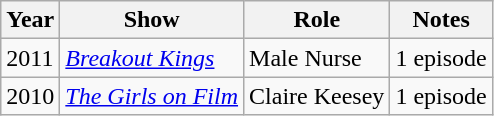<table class="wikitable sortable">
<tr>
<th>Year</th>
<th>Show</th>
<th>Role</th>
<th>Notes</th>
</tr>
<tr>
<td>2011</td>
<td><em><a href='#'>Breakout Kings</a></em></td>
<td>Male Nurse</td>
<td>1 episode</td>
</tr>
<tr>
<td>2010</td>
<td><em><a href='#'>The Girls on Film</a></em></td>
<td>Claire Keesey</td>
<td>1 episode</td>
</tr>
</table>
